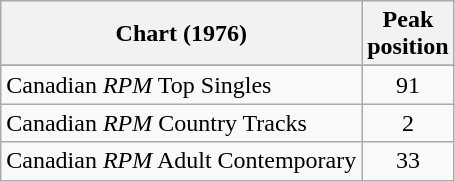<table class="wikitable sortable">
<tr>
<th>Chart (1976)</th>
<th>Peak<br>position</th>
</tr>
<tr>
</tr>
<tr>
</tr>
<tr>
</tr>
<tr>
<td>Canadian <em>RPM</em> Top Singles</td>
<td align="center">91</td>
</tr>
<tr>
<td>Canadian <em>RPM</em> Country Tracks</td>
<td align="center">2</td>
</tr>
<tr>
<td>Canadian <em>RPM</em> Adult Contemporary</td>
<td align="center">33</td>
</tr>
</table>
